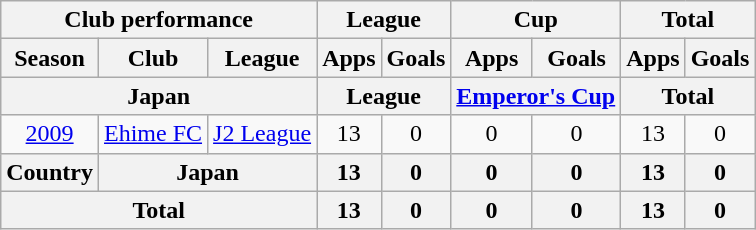<table class="wikitable" style="text-align:center;">
<tr>
<th colspan=3>Club performance</th>
<th colspan=2>League</th>
<th colspan=2>Cup</th>
<th colspan=2>Total</th>
</tr>
<tr>
<th>Season</th>
<th>Club</th>
<th>League</th>
<th>Apps</th>
<th>Goals</th>
<th>Apps</th>
<th>Goals</th>
<th>Apps</th>
<th>Goals</th>
</tr>
<tr>
<th colspan=3>Japan</th>
<th colspan=2>League</th>
<th colspan=2><a href='#'>Emperor's Cup</a></th>
<th colspan=2>Total</th>
</tr>
<tr>
<td><a href='#'>2009</a></td>
<td><a href='#'>Ehime FC</a></td>
<td><a href='#'>J2 League</a></td>
<td>13</td>
<td>0</td>
<td>0</td>
<td>0</td>
<td>13</td>
<td>0</td>
</tr>
<tr>
<th rowspan=1>Country</th>
<th colspan=2>Japan</th>
<th>13</th>
<th>0</th>
<th>0</th>
<th>0</th>
<th>13</th>
<th>0</th>
</tr>
<tr>
<th colspan=3>Total</th>
<th>13</th>
<th>0</th>
<th>0</th>
<th>0</th>
<th>13</th>
<th>0</th>
</tr>
</table>
